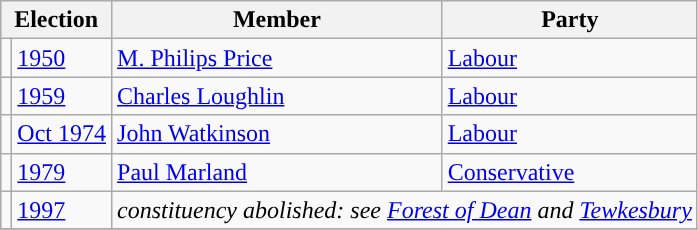<table class="wikitable">
<tr>
<th colspan="2">Election</th>
<th>Member</th>
<th>Party</th>
</tr>
<tr>
<td style="color:inherit;background-color: "></td>
<td><a href='#'>1950</a></td>
<td><a href='#'>M. Philips Price</a></td>
<td><a href='#'>Labour</a></td>
</tr>
<tr>
<td style="color:inherit;background-color: "></td>
<td><a href='#'>1959</a></td>
<td><a href='#'>Charles Loughlin</a></td>
<td><a href='#'>Labour</a></td>
</tr>
<tr>
<td style="color:inherit;background-color: "></td>
<td><a href='#'>Oct 1974</a></td>
<td><a href='#'>John Watkinson</a></td>
<td><a href='#'>Labour</a></td>
</tr>
<tr>
<td style="color:inherit;background-color: "></td>
<td><a href='#'>1979</a></td>
<td><a href='#'>Paul Marland</a></td>
<td><a href='#'>Conservative</a></td>
</tr>
<tr>
<td></td>
<td><a href='#'>1997</a></td>
<td colspan="2"><em>constituency abolished: see <a href='#'>Forest of Dean</a> and <a href='#'>Tewkesbury</a></em></td>
</tr>
<tr>
</tr>
</table>
